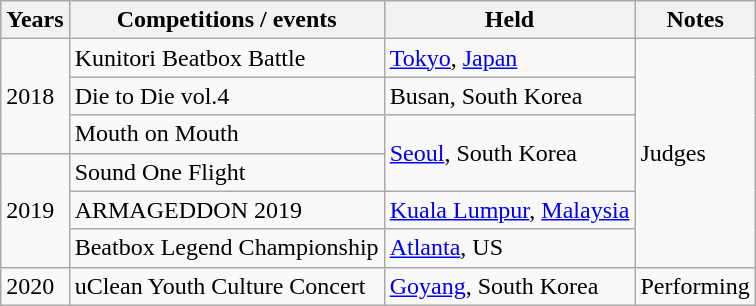<table class="wikitable">
<tr>
<th>Years</th>
<th>Competitions / events</th>
<th>Held</th>
<th>Notes</th>
</tr>
<tr>
<td rowspan="3">2018</td>
<td>Kunitori Beatbox Battle</td>
<td><a href='#'>Tokyo</a>, <a href='#'>Japan</a></td>
<td rowspan="6">Judges</td>
</tr>
<tr>
<td>Die to Die vol.4</td>
<td>Busan, South Korea</td>
</tr>
<tr>
<td>Mouth on Mouth</td>
<td rowspan="2"><a href='#'>Seoul</a>, South Korea</td>
</tr>
<tr>
<td rowspan="3">2019</td>
<td>Sound One Flight</td>
</tr>
<tr>
<td>ARMAGEDDON 2019</td>
<td><a href='#'>Kuala Lumpur</a>, <a href='#'>Malaysia</a></td>
</tr>
<tr>
<td>Beatbox Legend Championship</td>
<td><a href='#'>Atlanta</a>, US</td>
</tr>
<tr>
<td>2020</td>
<td>uClean Youth Culture Concert</td>
<td><a href='#'>Goyang</a>, South Korea</td>
<td>Performing</td>
</tr>
</table>
